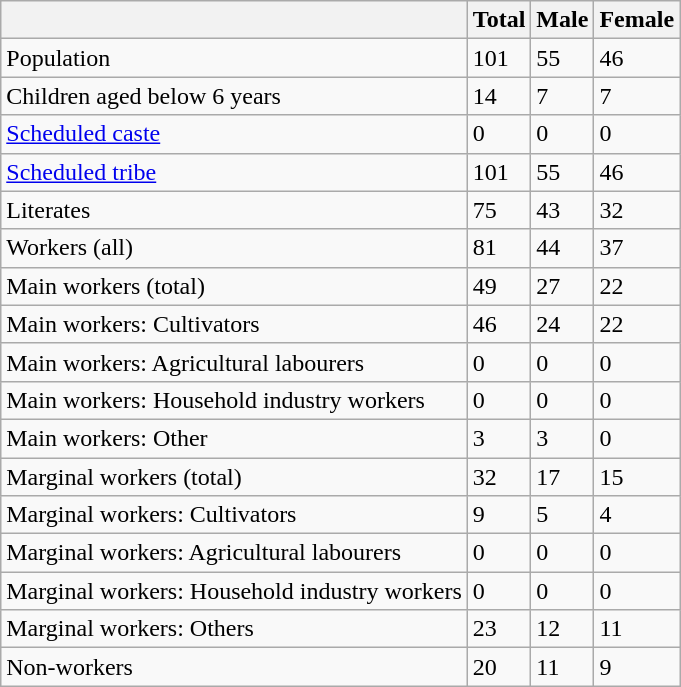<table class="wikitable sortable">
<tr>
<th></th>
<th>Total</th>
<th>Male</th>
<th>Female</th>
</tr>
<tr>
<td>Population</td>
<td>101</td>
<td>55</td>
<td>46</td>
</tr>
<tr>
<td>Children aged below 6 years</td>
<td>14</td>
<td>7</td>
<td>7</td>
</tr>
<tr>
<td><a href='#'>Scheduled caste</a></td>
<td>0</td>
<td>0</td>
<td>0</td>
</tr>
<tr>
<td><a href='#'>Scheduled tribe</a></td>
<td>101</td>
<td>55</td>
<td>46</td>
</tr>
<tr>
<td>Literates</td>
<td>75</td>
<td>43</td>
<td>32</td>
</tr>
<tr>
<td>Workers (all)</td>
<td>81</td>
<td>44</td>
<td>37</td>
</tr>
<tr>
<td>Main workers (total)</td>
<td>49</td>
<td>27</td>
<td>22</td>
</tr>
<tr>
<td>Main workers: Cultivators</td>
<td>46</td>
<td>24</td>
<td>22</td>
</tr>
<tr>
<td>Main workers: Agricultural labourers</td>
<td>0</td>
<td>0</td>
<td>0</td>
</tr>
<tr>
<td>Main workers: Household industry workers</td>
<td>0</td>
<td>0</td>
<td>0</td>
</tr>
<tr>
<td>Main workers: Other</td>
<td>3</td>
<td>3</td>
<td>0</td>
</tr>
<tr>
<td>Marginal workers (total)</td>
<td>32</td>
<td>17</td>
<td>15</td>
</tr>
<tr>
<td>Marginal workers: Cultivators</td>
<td>9</td>
<td>5</td>
<td>4</td>
</tr>
<tr>
<td>Marginal workers: Agricultural labourers</td>
<td>0</td>
<td>0</td>
<td>0</td>
</tr>
<tr>
<td>Marginal workers: Household industry workers</td>
<td>0</td>
<td>0</td>
<td>0</td>
</tr>
<tr>
<td>Marginal workers: Others</td>
<td>23</td>
<td>12</td>
<td>11</td>
</tr>
<tr>
<td>Non-workers</td>
<td>20</td>
<td>11</td>
<td>9</td>
</tr>
</table>
